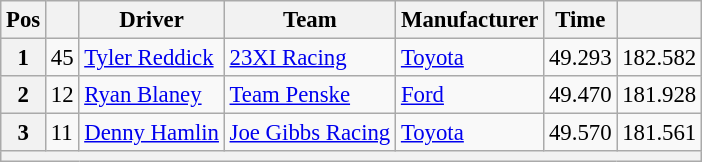<table class="wikitable" style="font-size:95%">
<tr>
<th>Pos</th>
<th></th>
<th>Driver</th>
<th>Team</th>
<th>Manufacturer</th>
<th>Time</th>
<th></th>
</tr>
<tr>
<th>1</th>
<td>45</td>
<td><a href='#'>Tyler Reddick</a></td>
<td><a href='#'>23XI Racing</a></td>
<td><a href='#'>Toyota</a></td>
<td>49.293</td>
<td>182.582</td>
</tr>
<tr>
<th>2</th>
<td>12</td>
<td><a href='#'>Ryan Blaney</a></td>
<td><a href='#'>Team Penske</a></td>
<td><a href='#'>Ford</a></td>
<td>49.470</td>
<td>181.928</td>
</tr>
<tr>
<th>3</th>
<td>11</td>
<td><a href='#'>Denny Hamlin</a></td>
<td><a href='#'>Joe Gibbs Racing</a></td>
<td><a href='#'>Toyota</a></td>
<td>49.570</td>
<td>181.561</td>
</tr>
<tr>
<th colspan="7"></th>
</tr>
</table>
